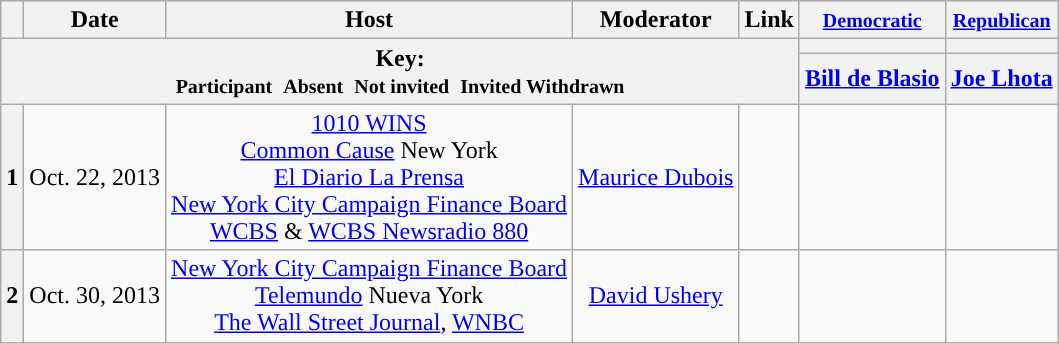<table class="wikitable" style="text-align:center;">
<tr>
<th scope="col"></th>
<th scope="col">Date</th>
<th scope="col">Host</th>
<th scope="col">Moderator</th>
<th scope="col">Link</th>
<th scope="col"><small><a href='#'>Democratic</a></small></th>
<th scope="col"><small><a href='#'>Republican</a></small></th>
</tr>
<tr>
<th colspan="5" rowspan="2">Key:<br> <small>Participant </small>  <small>Absent </small>  <small>Not invited </small>  <small>Invited  Withdrawn</small></th>
<th scope="col" style="background:"></th>
<th scope="col" style="background:"></th>
</tr>
<tr>
<th scope="col"><a href='#'>Bill de Blasio</a></th>
<th scope="col"><a href='#'>Joe Lhota</a></th>
</tr>
<tr>
<th>1</th>
<td style="white-space:nowrap;">Oct. 22, 2013</td>
<td style="white-space:nowrap;"><a href='#'>1010 WINS</a><br><a href='#'>Common Cause</a> New York<br><a href='#'>El Diario La Prensa</a><br><a href='#'>New York City Campaign Finance Board</a><br><a href='#'>WCBS</a> & <a href='#'>WCBS Newsradio 880</a></td>
<td style="white-space:nowrap;"><a href='#'>Maurice Dubois</a></td>
<td style="white-space:nowrap;"></td>
<td></td>
<td></td>
</tr>
<tr>
<th>2</th>
<td style="white-space:nowrap;">Oct. 30, 2013</td>
<td style="white-space:nowrap;"><a href='#'>New York City Campaign Finance Board</a><br><a href='#'>Telemundo</a> Nueva York<br><a href='#'>The Wall Street Journal</a>, <a href='#'>WNBC</a></td>
<td style="white-space:nowrap;"><a href='#'>David Ushery</a></td>
<td style="white-space:nowrap;"></td>
<td></td>
<td></td>
</tr>
</table>
